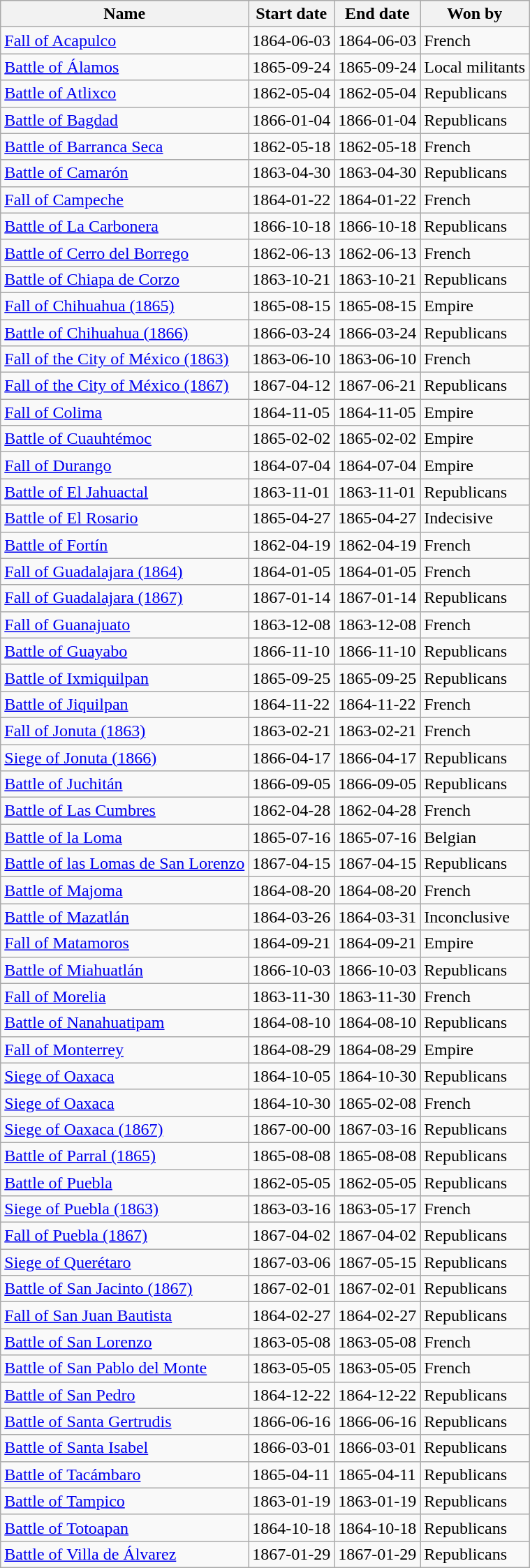<table class="wikitable sortable">
<tr>
<th>Name</th>
<th>Start date</th>
<th>End date</th>
<th>Won by</th>
</tr>
<tr>
<td><a href='#'>Fall of Acapulco</a></td>
<td>1864-06-03</td>
<td>1864-06-03</td>
<td>French</td>
</tr>
<tr>
<td><a href='#'>Battle of Álamos</a></td>
<td>1865-09-24</td>
<td>1865-09-24</td>
<td>Local militants</td>
</tr>
<tr>
<td><a href='#'>Battle of Atlixco</a></td>
<td>1862-05-04</td>
<td>1862-05-04</td>
<td>Republicans</td>
</tr>
<tr>
<td><a href='#'>Battle of Bagdad</a></td>
<td>1866-01-04</td>
<td>1866-01-04</td>
<td>Republicans</td>
</tr>
<tr>
<td><a href='#'>Battle of Barranca Seca</a></td>
<td>1862-05-18</td>
<td>1862-05-18</td>
<td>French</td>
</tr>
<tr>
<td><a href='#'>Battle of Camarón</a></td>
<td>1863-04-30</td>
<td>1863-04-30</td>
<td>Republicans</td>
</tr>
<tr>
<td><a href='#'>Fall of Campeche</a></td>
<td>1864-01-22</td>
<td>1864-01-22</td>
<td>French</td>
</tr>
<tr>
<td><a href='#'>Battle of La Carbonera</a></td>
<td>1866-10-18</td>
<td>1866-10-18</td>
<td>Republicans</td>
</tr>
<tr>
<td><a href='#'>Battle of Cerro del Borrego</a></td>
<td>1862-06-13</td>
<td>1862-06-13</td>
<td>French</td>
</tr>
<tr>
<td><a href='#'>Battle of Chiapa de Corzo</a></td>
<td>1863-10-21</td>
<td>1863-10-21</td>
<td>Republicans</td>
</tr>
<tr>
<td><a href='#'>Fall of Chihuahua (1865)</a></td>
<td>1865-08-15</td>
<td>1865-08-15</td>
<td>Empire</td>
</tr>
<tr>
<td><a href='#'>Battle of Chihuahua (1866)</a></td>
<td>1866-03-24</td>
<td>1866-03-24</td>
<td>Republicans</td>
</tr>
<tr>
<td><a href='#'>Fall of the City of México (1863)</a></td>
<td>1863-06-10</td>
<td>1863-06-10</td>
<td>French</td>
</tr>
<tr>
<td><a href='#'>Fall of the City of México (1867)</a></td>
<td>1867-04-12</td>
<td>1867-06-21</td>
<td>Republicans</td>
</tr>
<tr>
<td><a href='#'>Fall of Colima</a></td>
<td>1864-11-05</td>
<td>1864-11-05</td>
<td>Empire</td>
</tr>
<tr>
<td><a href='#'>Battle of Cuauhtémoc</a></td>
<td>1865-02-02</td>
<td>1865-02-02</td>
<td>Empire</td>
</tr>
<tr>
<td><a href='#'>Fall of Durango</a></td>
<td>1864-07-04</td>
<td>1864-07-04</td>
<td>Empire</td>
</tr>
<tr>
<td><a href='#'>Battle of El Jahuactal</a></td>
<td>1863-11-01</td>
<td>1863-11-01</td>
<td>Republicans</td>
</tr>
<tr>
<td><a href='#'>Battle of El Rosario</a></td>
<td>1865-04-27</td>
<td>1865-04-27</td>
<td>Indecisive</td>
</tr>
<tr>
<td><a href='#'>Battle of Fortín</a></td>
<td>1862-04-19</td>
<td>1862-04-19</td>
<td>French</td>
</tr>
<tr>
<td><a href='#'>Fall of Guadalajara (1864)</a></td>
<td>1864-01-05</td>
<td>1864-01-05</td>
<td>French</td>
</tr>
<tr>
<td><a href='#'>Fall of Guadalajara (1867)</a></td>
<td>1867-01-14</td>
<td>1867-01-14</td>
<td>Republicans</td>
</tr>
<tr>
<td><a href='#'>Fall of Guanajuato</a></td>
<td>1863-12-08</td>
<td>1863-12-08</td>
<td>French</td>
</tr>
<tr>
<td><a href='#'>Battle of Guayabo</a></td>
<td>1866-11-10</td>
<td>1866-11-10</td>
<td>Republicans</td>
</tr>
<tr>
<td><a href='#'>Battle of Ixmiquilpan</a></td>
<td>1865-09-25</td>
<td>1865-09-25</td>
<td>Republicans</td>
</tr>
<tr>
<td><a href='#'>Battle of Jiquilpan</a></td>
<td>1864-11-22</td>
<td>1864-11-22</td>
<td>French</td>
</tr>
<tr>
<td><a href='#'>Fall of Jonuta (1863)</a></td>
<td>1863-02-21</td>
<td>1863-02-21</td>
<td>French</td>
</tr>
<tr>
<td><a href='#'>Siege of Jonuta (1866)</a></td>
<td>1866-04-17</td>
<td>1866-04-17</td>
<td>Republicans</td>
</tr>
<tr>
<td><a href='#'>Battle of Juchitán</a></td>
<td>1866-09-05</td>
<td>1866-09-05</td>
<td>Republicans</td>
</tr>
<tr>
<td><a href='#'>Battle of Las Cumbres</a></td>
<td>1862-04-28</td>
<td>1862-04-28</td>
<td>French</td>
</tr>
<tr>
<td><a href='#'>Battle of la Loma</a></td>
<td>1865-07-16</td>
<td>1865-07-16</td>
<td>Belgian</td>
</tr>
<tr>
<td><a href='#'>Battle of las Lomas de San Lorenzo</a></td>
<td>1867-04-15</td>
<td>1867-04-15</td>
<td>Republicans</td>
</tr>
<tr>
<td><a href='#'>Battle of Majoma</a></td>
<td>1864-08-20</td>
<td>1864-08-20</td>
<td>French</td>
</tr>
<tr>
<td><a href='#'>Battle of Mazatlán</a></td>
<td>1864-03-26</td>
<td>1864-03-31</td>
<td>Inconclusive</td>
</tr>
<tr>
<td><a href='#'>Fall of Matamoros</a></td>
<td>1864-09-21</td>
<td>1864-09-21</td>
<td>Empire</td>
</tr>
<tr>
<td><a href='#'>Battle of Miahuatlán</a></td>
<td>1866-10-03</td>
<td>1866-10-03</td>
<td>Republicans</td>
</tr>
<tr>
<td><a href='#'>Fall of Morelia</a></td>
<td>1863-11-30</td>
<td>1863-11-30</td>
<td>French</td>
</tr>
<tr>
<td><a href='#'>Battle of Nanahuatipam</a></td>
<td>1864-08-10</td>
<td>1864-08-10</td>
<td>Republicans</td>
</tr>
<tr>
<td><a href='#'>Fall of Monterrey</a></td>
<td>1864-08-29</td>
<td>1864-08-29</td>
<td>Empire</td>
</tr>
<tr>
<td><a href='#'>Siege of Oaxaca</a></td>
<td>1864-10-05</td>
<td>1864-10-30</td>
<td>Republicans</td>
</tr>
<tr>
<td><a href='#'>Siege of Oaxaca</a></td>
<td>1864-10-30</td>
<td>1865-02-08</td>
<td>French</td>
</tr>
<tr>
<td><a href='#'>Siege of Oaxaca (1867)</a></td>
<td>1867-00-00</td>
<td>1867-03-16</td>
<td>Republicans</td>
</tr>
<tr>
<td><a href='#'>Battle of Parral (1865)</a></td>
<td>1865-08-08</td>
<td>1865-08-08</td>
<td>Republicans</td>
</tr>
<tr>
<td><a href='#'>Battle of Puebla</a></td>
<td>1862-05-05</td>
<td>1862-05-05</td>
<td>Republicans</td>
</tr>
<tr>
<td><a href='#'>Siege of Puebla (1863)</a></td>
<td>1863-03-16</td>
<td>1863-05-17</td>
<td>French</td>
</tr>
<tr>
<td><a href='#'>Fall of Puebla (1867)</a></td>
<td>1867-04-02</td>
<td>1867-04-02</td>
<td>Republicans</td>
</tr>
<tr>
<td><a href='#'>Siege of Querétaro</a></td>
<td>1867-03-06</td>
<td>1867-05-15</td>
<td>Republicans</td>
</tr>
<tr>
<td><a href='#'>Battle of San Jacinto (1867)</a></td>
<td>1867-02-01</td>
<td>1867-02-01</td>
<td>Republicans</td>
</tr>
<tr>
<td><a href='#'>Fall of San Juan Bautista</a></td>
<td>1864-02-27</td>
<td>1864-02-27</td>
<td>Republicans</td>
</tr>
<tr>
<td><a href='#'>Battle of San Lorenzo</a></td>
<td>1863-05-08</td>
<td>1863-05-08</td>
<td>French</td>
</tr>
<tr>
<td><a href='#'>Battle of San Pablo del Monte</a></td>
<td>1863-05-05</td>
<td>1863-05-05</td>
<td>French</td>
</tr>
<tr>
<td><a href='#'>Battle of San Pedro</a></td>
<td>1864-12-22</td>
<td>1864-12-22</td>
<td>Republicans</td>
</tr>
<tr>
<td><a href='#'>Battle of Santa Gertrudis</a></td>
<td>1866-06-16</td>
<td>1866-06-16</td>
<td>Republicans</td>
</tr>
<tr>
<td><a href='#'>Battle of Santa Isabel</a></td>
<td>1866-03-01</td>
<td>1866-03-01</td>
<td>Republicans</td>
</tr>
<tr>
<td><a href='#'>Battle of Tacámbaro</a></td>
<td>1865-04-11</td>
<td>1865-04-11</td>
<td>Republicans</td>
</tr>
<tr>
<td><a href='#'>Battle of Tampico</a></td>
<td>1863-01-19</td>
<td>1863-01-19</td>
<td>Republicans</td>
</tr>
<tr>
<td><a href='#'>Battle of Totoapan</a></td>
<td>1864-10-18</td>
<td>1864-10-18</td>
<td>Republicans</td>
</tr>
<tr>
<td><a href='#'>Battle of Villa de Álvarez</a></td>
<td>1867-01-29</td>
<td>1867-01-29</td>
<td>Republicans</td>
</tr>
</table>
